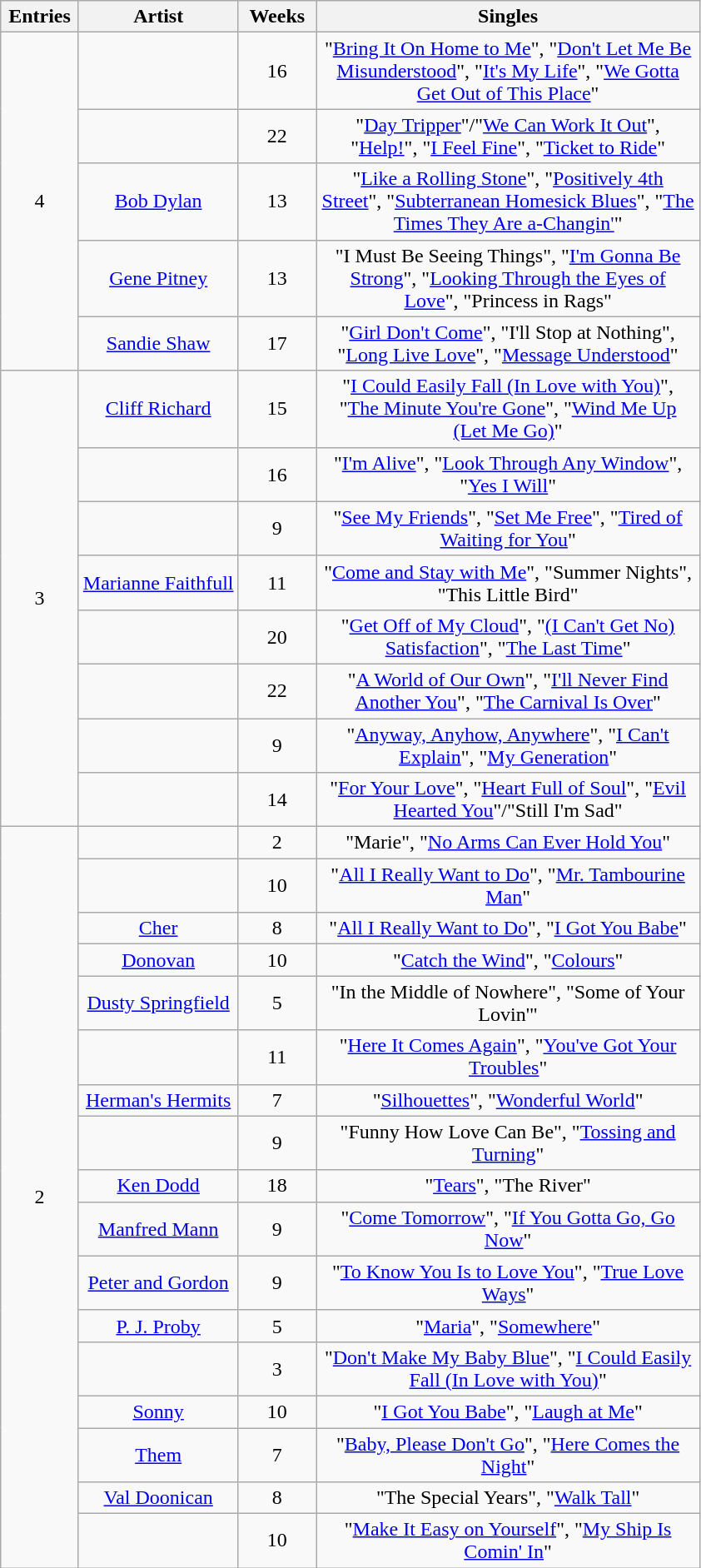<table class="wikitable sortable" style="text-align: center;">
<tr>
<th scope="col" style="width:55px;" data-sort-type="number">Entries</th>
<th scope="col" style="text-align:center;">Artist</th>
<th scope="col" style="width:55px;" data-sort-type="number">Weeks</th>
<th scope="col" style="width:300px;">Singles</th>
</tr>
<tr>
<td rowspan="5" style="text-align:center">4</td>
<td></td>
<td>16</td>
<td>"<a href='#'>Bring It On Home to Me</a>", "<a href='#'>Don't Let Me Be Misunderstood</a>", "<a href='#'>It's My Life</a>", "<a href='#'>We Gotta Get Out of This Place</a>"</td>
</tr>
<tr>
<td> </td>
<td>22</td>
<td>"<a href='#'>Day Tripper</a>"/"<a href='#'>We Can Work It Out</a>", "<a href='#'>Help!</a>", "<a href='#'>I Feel Fine</a>", "<a href='#'>Ticket to Ride</a>"</td>
</tr>
<tr>
<td><a href='#'>Bob Dylan</a></td>
<td>13</td>
<td>"<a href='#'>Like a Rolling Stone</a>", "<a href='#'>Positively 4th Street</a>", "<a href='#'>Subterranean Homesick Blues</a>", "<a href='#'>The Times They Are a-Changin'</a>"</td>
</tr>
<tr>
<td><a href='#'>Gene Pitney</a> </td>
<td>13</td>
<td>"I Must Be Seeing Things", "<a href='#'>I'm Gonna Be Strong</a>", "<a href='#'>Looking Through the Eyes of Love</a>", "Princess in Rags"</td>
</tr>
<tr>
<td><a href='#'>Sandie Shaw</a></td>
<td>17</td>
<td>"<a href='#'>Girl Don't Come</a>", "I'll Stop at Nothing", "<a href='#'>Long Live Love</a>", "<a href='#'>Message Understood</a>"</td>
</tr>
<tr>
<td rowspan="8" style="text-align:center">3</td>
<td><a href='#'>Cliff Richard</a> </td>
<td>15</td>
<td>"<a href='#'>I Could Easily Fall (In Love with You)</a>", "<a href='#'>The Minute You're Gone</a>", "<a href='#'>Wind Me Up (Let Me Go)</a>"</td>
</tr>
<tr>
<td></td>
<td>16</td>
<td>"<a href='#'>I'm Alive</a>", "<a href='#'>Look Through Any Window</a>", "<a href='#'>Yes I Will</a>"</td>
</tr>
<tr>
<td></td>
<td>9</td>
<td>"<a href='#'>See My Friends</a>", "<a href='#'>Set Me Free</a>", "<a href='#'>Tired of Waiting for You</a>"</td>
</tr>
<tr>
<td><a href='#'>Marianne Faithfull</a></td>
<td>11</td>
<td>"<a href='#'>Come and Stay with Me</a>", "Summer Nights", "This Little Bird"</td>
</tr>
<tr>
<td></td>
<td>20</td>
<td>"<a href='#'>Get Off of My Cloud</a>", "<a href='#'>(I Can't Get No) Satisfaction</a>", "<a href='#'>The Last Time</a>"</td>
</tr>
<tr>
<td></td>
<td>22</td>
<td>"<a href='#'>A World of Our Own</a>", "<a href='#'>I'll Never Find Another You</a>", "<a href='#'>The Carnival Is Over</a>"</td>
</tr>
<tr>
<td></td>
<td>9</td>
<td>"<a href='#'>Anyway, Anyhow, Anywhere</a>", "<a href='#'>I Can't Explain</a>", "<a href='#'>My Generation</a>"</td>
</tr>
<tr>
<td></td>
<td>14</td>
<td>"<a href='#'>For Your Love</a>", "<a href='#'>Heart Full of Soul</a>", "<a href='#'>Evil Hearted You</a>"/"Still I'm Sad"</td>
</tr>
<tr>
<td rowspan="17" style="text-align:center">2</td>
<td> </td>
<td>2</td>
<td>"Marie", "<a href='#'>No Arms Can Ever Hold You</a>"</td>
</tr>
<tr>
<td></td>
<td>10</td>
<td>"<a href='#'>All I Really Want to Do</a>", "<a href='#'>Mr. Tambourine Man</a>"</td>
</tr>
<tr>
<td><a href='#'>Cher</a> </td>
<td>8</td>
<td>"<a href='#'>All I Really Want to Do</a>", "<a href='#'>I Got You Babe</a>"</td>
</tr>
<tr>
<td><a href='#'>Donovan</a></td>
<td>10</td>
<td>"<a href='#'>Catch the Wind</a>", "<a href='#'>Colours</a>"</td>
</tr>
<tr>
<td><a href='#'>Dusty Springfield</a></td>
<td>5</td>
<td>"In the Middle of Nowhere", "Some of Your Lovin'"</td>
</tr>
<tr>
<td></td>
<td>11</td>
<td>"<a href='#'>Here It Comes Again</a>", "<a href='#'>You've Got Your Troubles</a>"</td>
</tr>
<tr>
<td><a href='#'>Herman's Hermits</a></td>
<td>7</td>
<td>"<a href='#'>Silhouettes</a>", "<a href='#'>Wonderful World</a>"</td>
</tr>
<tr>
<td></td>
<td>9</td>
<td>"Funny How Love Can Be", "<a href='#'>Tossing and Turning</a>"</td>
</tr>
<tr>
<td><a href='#'>Ken Dodd</a></td>
<td>18</td>
<td>"<a href='#'>Tears</a>", "The River"</td>
</tr>
<tr>
<td><a href='#'>Manfred Mann</a></td>
<td>9</td>
<td>"<a href='#'>Come Tomorrow</a>", "<a href='#'>If You Gotta Go, Go Now</a>"</td>
</tr>
<tr>
<td><a href='#'>Peter and Gordon</a></td>
<td>9</td>
<td>"<a href='#'>To Know You Is to Love You</a>", "<a href='#'>True Love Ways</a>"</td>
</tr>
<tr>
<td><a href='#'>P. J. Proby</a> </td>
<td>5</td>
<td>"<a href='#'>Maria</a>", "<a href='#'>Somewhere</a>"</td>
</tr>
<tr>
<td> </td>
<td>3</td>
<td>"<a href='#'>Don't Make My Baby Blue</a>", "<a href='#'>I Could Easily Fall (In Love with You)</a>"</td>
</tr>
<tr>
<td><a href='#'>Sonny</a> </td>
<td>10</td>
<td>"<a href='#'>I Got You Babe</a>", "<a href='#'>Laugh at Me</a>"</td>
</tr>
<tr>
<td><a href='#'>Them</a></td>
<td>7</td>
<td>"<a href='#'>Baby, Please Don't Go</a>", "<a href='#'>Here Comes the Night</a>"</td>
</tr>
<tr>
<td><a href='#'>Val Doonican</a> </td>
<td>8</td>
<td>"The Special Years", "<a href='#'>Walk Tall</a>"</td>
</tr>
<tr>
<td> </td>
<td>10</td>
<td>"<a href='#'>Make It Easy on Yourself</a>", "<a href='#'>My Ship Is Comin' In</a>"</td>
</tr>
</table>
